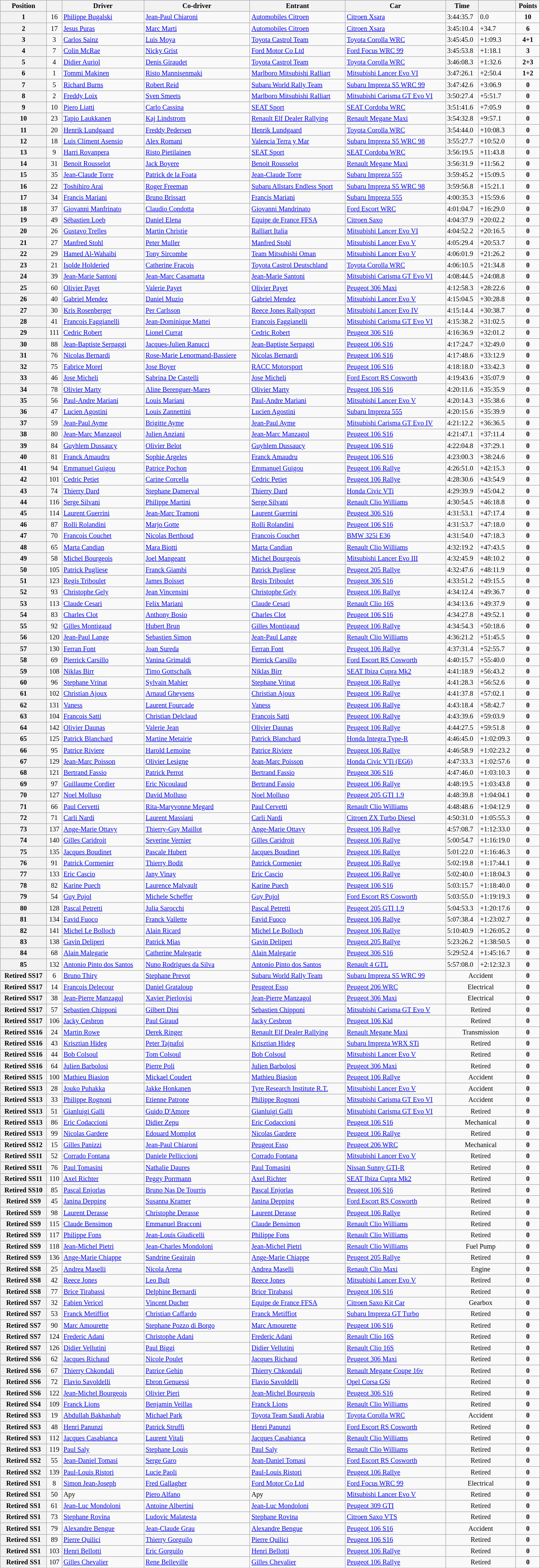<table class="wikitable" width=85% style="font-size: 85%;">
<tr>
<th>Position</th>
<th></th>
<th>Driver</th>
<th>Co-driver</th>
<th>Entrant</th>
<th>Car</th>
<th>Time</th>
<th></th>
<th>Points</th>
</tr>
<tr>
<th>1</th>
<td align="center">16</td>
<td> <a href='#'>Philippe Bugalski</a></td>
<td> <a href='#'>Jean-Paul Chiaroni</a></td>
<td> <a href='#'>Automobiles Citroen</a></td>
<td><a href='#'>Citroen Xsara</a></td>
<td>3:44:35.7</td>
<td>0.0</td>
<td align="center"><strong>10</strong></td>
</tr>
<tr>
<th>2</th>
<td align="center">17</td>
<td> <a href='#'>Jesus Puras</a></td>
<td> <a href='#'>Marc Marti</a></td>
<td> <a href='#'>Automobiles Citroen</a></td>
<td><a href='#'>Citroen Xsara</a></td>
<td>3:45:10.4</td>
<td>+34.7</td>
<td align="center"><strong>6</strong></td>
</tr>
<tr>
<th>3</th>
<td align="center">3</td>
<td> <a href='#'>Carlos Sainz</a></td>
<td> <a href='#'>Luis Moya</a></td>
<td> <a href='#'>Toyota Castrol Team</a></td>
<td><a href='#'>Toyota Corolla WRC</a></td>
<td>3:45:45.0</td>
<td>+1:09.3</td>
<td align="center"><strong>4+1</strong></td>
</tr>
<tr>
<th>4</th>
<td align="center">7</td>
<td> <a href='#'>Colin McRae</a></td>
<td> <a href='#'>Nicky Grist</a></td>
<td> <a href='#'>Ford Motor Co Ltd</a></td>
<td><a href='#'>Ford Focus WRC 99</a></td>
<td>3:45:53.8</td>
<td>+1:18.1</td>
<td align="center"><strong>3</strong></td>
</tr>
<tr>
<th>5</th>
<td align="center">4</td>
<td> <a href='#'>Didier Auriol</a></td>
<td> <a href='#'>Denis Giraudet</a></td>
<td> <a href='#'>Toyota Castrol Team</a></td>
<td><a href='#'>Toyota Corolla WRC</a></td>
<td>3:46:08.3</td>
<td>+1:32.6</td>
<td align="center"><strong>2+3</strong></td>
</tr>
<tr>
<th>6</th>
<td align="center">1</td>
<td> <a href='#'>Tommi Makinen</a></td>
<td> <a href='#'>Risto Mannisenmaki</a></td>
<td> <a href='#'>Marlboro Mitsubishi Ralliart</a></td>
<td><a href='#'>Mitsubishi Lancer Evo VI</a></td>
<td>3:47:26.1</td>
<td>+2:50.4</td>
<td align="center"><strong>1+2</strong></td>
</tr>
<tr>
<th>7</th>
<td align="center">5</td>
<td> <a href='#'>Richard Burns</a></td>
<td> <a href='#'>Robert Reid</a></td>
<td> <a href='#'>Subaru World Rally Team</a></td>
<td><a href='#'>Subaru Impreza S5 WRC 99</a></td>
<td>3:47:42.6</td>
<td>+3:06.9</td>
<td align="center"><strong>0</strong></td>
</tr>
<tr>
<th>8</th>
<td align="center">2</td>
<td> <a href='#'>Freddy Loix</a></td>
<td> <a href='#'>Sven Smeets</a></td>
<td> <a href='#'>Marlboro Mitsubishi Ralliart</a></td>
<td><a href='#'>Mitsubishi Carisma GT Evo VI</a></td>
<td>3:50:27.4</td>
<td>+5:51.7</td>
<td align="center"><strong>0</strong></td>
</tr>
<tr>
<th>9</th>
<td align="center">10</td>
<td> <a href='#'>Piero Liatti</a></td>
<td> <a href='#'>Carlo Cassina</a></td>
<td> <a href='#'>SEAT Sport</a></td>
<td><a href='#'>SEAT Cordoba WRC</a></td>
<td>3:51:41.6</td>
<td>+7:05.9</td>
<td align="center"><strong>0</strong></td>
</tr>
<tr>
<th>10</th>
<td align="center">23</td>
<td> <a href='#'>Tapio Laukkanen</a></td>
<td> <a href='#'>Kaj Lindstrom</a></td>
<td> <a href='#'>Renault Elf Dealer Rallying</a></td>
<td><a href='#'>Renault Megane Maxi</a></td>
<td>3:54:32.8</td>
<td>+9:57.1</td>
<td align="center"><strong>0</strong></td>
</tr>
<tr>
<th>11</th>
<td align="center">20</td>
<td> <a href='#'>Henrik Lundgaard</a></td>
<td> <a href='#'>Freddy Pedersen</a></td>
<td> <a href='#'>Henrik Lundgaard</a></td>
<td><a href='#'>Toyota Corolla WRC</a></td>
<td>3:54:44.0</td>
<td>+10:08.3</td>
<td align="center"><strong>0</strong></td>
</tr>
<tr>
<th>12</th>
<td align="center">18</td>
<td> <a href='#'>Luis Climent Asensio</a></td>
<td> <a href='#'>Alex Romani</a></td>
<td> <a href='#'>Valencia Terra y Mar</a></td>
<td><a href='#'>Subaru Impreza S5 WRC 98</a></td>
<td>3:55:27.7</td>
<td>+10:52.0</td>
<td align="center"><strong>0</strong></td>
</tr>
<tr>
<th>13</th>
<td align="center">9</td>
<td> <a href='#'>Harri Rovanpera</a></td>
<td> <a href='#'>Risto Pietilainen</a></td>
<td> <a href='#'>SEAT Sport</a></td>
<td><a href='#'>SEAT Cordoba WRC</a></td>
<td>3:56:19.5</td>
<td>+11:43.8</td>
<td align="center"><strong>0</strong></td>
</tr>
<tr>
<th>14</th>
<td align="center">31</td>
<td> <a href='#'>Benoit Rousselot</a></td>
<td> <a href='#'>Jack Boyere</a></td>
<td> <a href='#'>Benoit Rousselot</a></td>
<td><a href='#'>Renault Megane Maxi</a></td>
<td>3:56:31.9</td>
<td>+11:56.2</td>
<td align="center"><strong>0</strong></td>
</tr>
<tr>
<th>15</th>
<td align="center">35</td>
<td> <a href='#'>Jean-Claude Torre</a></td>
<td> <a href='#'>Patrick de la Foata</a></td>
<td> <a href='#'>Jean-Claude Torre</a></td>
<td><a href='#'>Subaru Impreza 555</a></td>
<td>3:59:45.2</td>
<td>+15:09.5</td>
<td align="center"><strong>0</strong></td>
</tr>
<tr>
<th>16</th>
<td align="center">22</td>
<td> <a href='#'>Toshihiro Arai</a></td>
<td> <a href='#'>Roger Freeman</a></td>
<td> <a href='#'>Subaru Allstars Endless Sport</a></td>
<td><a href='#'>Subaru Impreza S5 WRC 98</a></td>
<td>3:59:56.8</td>
<td>+15:21.1</td>
<td align="center"><strong>0</strong></td>
</tr>
<tr>
<th>17</th>
<td align="center">34</td>
<td> <a href='#'>Francis Mariani</a></td>
<td> <a href='#'>Bruno Brissart</a></td>
<td> <a href='#'>Francis Mariani</a></td>
<td><a href='#'>Subaru Impreza 555</a></td>
<td>4:00:35.3</td>
<td>+15:59.6</td>
<td align="center"><strong>0</strong></td>
</tr>
<tr>
<th>18</th>
<td align="center">37</td>
<td> <a href='#'>Giovanni Manfrinato</a></td>
<td> <a href='#'>Claudio Condotta</a></td>
<td> <a href='#'>Giovanni Mandrinato</a></td>
<td><a href='#'>Ford Escort WRC</a></td>
<td>4:01:04.7</td>
<td>+16:29.0</td>
<td align="center"><strong>0</strong></td>
</tr>
<tr>
<th>19</th>
<td align="center">49</td>
<td> <a href='#'>Sébastien Loeb</a></td>
<td> <a href='#'>Daniel Elena</a></td>
<td> <a href='#'>Equipe de France FFSA</a></td>
<td><a href='#'>Citroen Saxo</a></td>
<td>4:04:37.9</td>
<td>+20:02.2</td>
<td align="center"><strong>0</strong></td>
</tr>
<tr>
<th>20</th>
<td align="center">26</td>
<td> <a href='#'>Gustavo Trelles</a></td>
<td> <a href='#'>Martin Christie</a></td>
<td> <a href='#'>Ralliart Italia</a></td>
<td><a href='#'>Mitsubishi Lancer Evo VI</a></td>
<td>4:04:52.2</td>
<td>+20:16.5</td>
<td align="center"><strong>0</strong></td>
</tr>
<tr>
<th>21</th>
<td align="center">27</td>
<td> <a href='#'>Manfred Stohl</a></td>
<td> <a href='#'>Peter Muller</a></td>
<td> <a href='#'>Manfred Stohl</a></td>
<td><a href='#'>Mitsubishi Lancer Evo V</a></td>
<td>4:05:29.4</td>
<td>+20:53.7</td>
<td align="center"><strong>0</strong></td>
</tr>
<tr>
<th>22</th>
<td align="center">29</td>
<td> <a href='#'>Hamed Al-Wahaibi</a></td>
<td> <a href='#'>Tony Sircombe</a></td>
<td> <a href='#'>Team Mitsubishi Oman</a></td>
<td><a href='#'>Mitsubishi Lancer Evo V</a></td>
<td>4:06:01.9</td>
<td>+21:26.2</td>
<td align="center"><strong>0</strong></td>
</tr>
<tr>
<th>23</th>
<td align="center">21</td>
<td> <a href='#'>Isolde Holderied</a></td>
<td> <a href='#'>Catherine Fracois</a></td>
<td> <a href='#'>Toyota Castrol Deutschland</a></td>
<td><a href='#'>Toyota Corolla WRC</a></td>
<td>4:06:10.5</td>
<td>+21:34.8</td>
<td align="center"><strong>0</strong></td>
</tr>
<tr>
<th>24</th>
<td align="center">39</td>
<td> <a href='#'>Jean-Marie Santoni</a></td>
<td> <a href='#'>Jean-Marc Casamatta</a></td>
<td> <a href='#'>Jean-Marie Santoni</a></td>
<td><a href='#'>Mitsubishi Carisma GT Evo VI</a></td>
<td>4:08:44.5</td>
<td>+24:08.8</td>
<td align="center"><strong>0</strong></td>
</tr>
<tr>
<th>25</th>
<td align="center">60</td>
<td> <a href='#'>Olivier Payet</a></td>
<td> <a href='#'>Valerie Payet</a></td>
<td> <a href='#'>Olivier Payet</a></td>
<td><a href='#'>Peugeot 306 Maxi</a></td>
<td>4:12:58.3</td>
<td>+28:22.6</td>
<td align="center"><strong>0</strong></td>
</tr>
<tr>
<th>26</th>
<td align="center">40</td>
<td> <a href='#'>Gabriel Mendez</a></td>
<td> <a href='#'>Daniel Muzio</a></td>
<td> <a href='#'>Gabriel Mendez</a></td>
<td><a href='#'>Mitsubishi Lancer Evo V</a></td>
<td>4:15:04.5</td>
<td>+30:28.8</td>
<td align="center"><strong>0</strong></td>
</tr>
<tr>
<th>27</th>
<td align="center">30</td>
<td> <a href='#'>Kris Rosenberger</a></td>
<td> <a href='#'>Per Carlsson</a></td>
<td> <a href='#'>Reece Jones Rallysport</a></td>
<td><a href='#'>Mitsubishi Lancer Evo IV</a></td>
<td>4:15:14.4</td>
<td>+30:38.7</td>
<td align="center"><strong>0</strong></td>
</tr>
<tr>
<th>28</th>
<td align="center">41</td>
<td> <a href='#'>Francois Faggianelli</a></td>
<td> <a href='#'>Jean-Dominique Mattei</a></td>
<td> <a href='#'>Francois Faggianelli</a></td>
<td><a href='#'>Mitsubishi Carisma GT Evo VI</a></td>
<td>4:15:38.2</td>
<td>+31:02.5</td>
<td align="center"><strong>0</strong></td>
</tr>
<tr>
<th>29</th>
<td align="center">111</td>
<td> <a href='#'>Cedric Robert</a></td>
<td> <a href='#'>Lionel Currat</a></td>
<td> <a href='#'>Cedric Robert</a></td>
<td><a href='#'>Peugeot 306 S16</a></td>
<td>4:16:36.9</td>
<td>+32:01.2</td>
<td align="center"><strong>0</strong></td>
</tr>
<tr>
<th>30</th>
<td align="center">88</td>
<td> <a href='#'>Jean-Baptiste Serpaggi</a></td>
<td> <a href='#'>Jacques-Julien Ranucci</a></td>
<td> <a href='#'>Jean-Baptiste Serpaggi</a></td>
<td><a href='#'>Peugeot 106 S16</a></td>
<td>4:17:24.7</td>
<td>+32:49.0</td>
<td align="center"><strong>0</strong></td>
</tr>
<tr>
<th>31</th>
<td align="center">76</td>
<td> <a href='#'>Nicolas Bernardi</a></td>
<td> <a href='#'>Rose-Marie Lenormand-Bassiere</a></td>
<td> <a href='#'>Nicolas Bernardi</a></td>
<td><a href='#'>Peugeot 106 S16</a></td>
<td>4:17:48.6</td>
<td>+33:12.9</td>
<td align="center"><strong>0</strong></td>
</tr>
<tr>
<th>32</th>
<td align="center">75</td>
<td> <a href='#'>Fabrice Morel</a></td>
<td> <a href='#'>Jose Boyer</a></td>
<td> <a href='#'>RACC Motorsport</a></td>
<td><a href='#'>Peugeot 106 S16</a></td>
<td>4:18:18.0</td>
<td>+33:42.3</td>
<td align="center"><strong>0</strong></td>
</tr>
<tr>
<th>33</th>
<td align="center">46</td>
<td> <a href='#'>Jose Micheli</a></td>
<td> <a href='#'>Sabrina De Castelli</a></td>
<td> <a href='#'>Jose Micheli</a></td>
<td><a href='#'>Ford Escort RS Cosworth</a></td>
<td>4:19:43.6</td>
<td>+35:07.9</td>
<td align="center"><strong>0</strong></td>
</tr>
<tr>
<th>34</th>
<td align="center">78</td>
<td> <a href='#'>Olivier Marty</a></td>
<td> <a href='#'>Aline Berenguer-Mares</a></td>
<td> <a href='#'>Olivier Marty</a></td>
<td><a href='#'>Peugeot 106 S16</a></td>
<td>4:20:11.6</td>
<td>+35:35.9</td>
<td align="center"><strong>0</strong></td>
</tr>
<tr>
<th>35</th>
<td align="center">56</td>
<td> <a href='#'>Paul-Andre Mariani</a></td>
<td> <a href='#'>Louis Mariani</a></td>
<td> <a href='#'>Paul-Andre Mariani</a></td>
<td><a href='#'>Mitsubishi Lancer Evo V</a></td>
<td>4:20:14.3</td>
<td>+35:38.6</td>
<td align="center"><strong>0</strong></td>
</tr>
<tr>
<th>36</th>
<td align="center">47</td>
<td> <a href='#'>Lucien Agostini</a></td>
<td> <a href='#'>Louis Zannettini</a></td>
<td> <a href='#'>Lucien Agostini</a></td>
<td><a href='#'>Subaru Impreza 555</a></td>
<td>4:20:15.6</td>
<td>+35:39.9</td>
<td align="center"><strong>0</strong></td>
</tr>
<tr>
<th>37</th>
<td align="center">59</td>
<td> <a href='#'>Jean-Paul Ayme</a></td>
<td> <a href='#'>Brigitte Ayme</a></td>
<td> <a href='#'>Jean-Paul Ayme</a></td>
<td><a href='#'>Mitsubishi Carisma GT Evo IV</a></td>
<td>4:21:12.2</td>
<td>+36:36.5</td>
<td align="center"><strong>0</strong></td>
</tr>
<tr>
<th>38</th>
<td align="center">80</td>
<td> <a href='#'>Jean-Marc Manzagol</a></td>
<td> <a href='#'>Julien Anziani</a></td>
<td> <a href='#'>Jean-Marc Manzagol</a></td>
<td><a href='#'>Peugeot 106 S16</a></td>
<td>4:21:47.1</td>
<td>+37:11.4</td>
<td align="center"><strong>0</strong></td>
</tr>
<tr>
<th>39</th>
<td align="center">84</td>
<td> <a href='#'>Guyhlem Dussaucy</a></td>
<td> <a href='#'>Olivier Belot</a></td>
<td> <a href='#'>Guyhlem Dussaucy</a></td>
<td><a href='#'>Peugeot 106 S16</a></td>
<td>4:22:04.8</td>
<td>+37:29.1</td>
<td align="center"><strong>0</strong></td>
</tr>
<tr>
<th>40</th>
<td align="center">81</td>
<td> <a href='#'>Franck Amaudru</a></td>
<td> <a href='#'>Sophie Argeles</a></td>
<td> <a href='#'>Franck Amaudru</a></td>
<td><a href='#'>Peugeot 106 S16</a></td>
<td>4:23:00.3</td>
<td>+38:24.6</td>
<td align="center"><strong>0</strong></td>
</tr>
<tr>
<th>41</th>
<td align="center">94</td>
<td> <a href='#'>Emmanuel Guigou</a></td>
<td> <a href='#'>Patrice Pochon</a></td>
<td> <a href='#'>Emmanuel Guigou</a></td>
<td><a href='#'>Peugeot 106 Rallye</a></td>
<td>4:26:51.0</td>
<td>+42:15.3</td>
<td align="center"><strong>0</strong></td>
</tr>
<tr>
<th>42</th>
<td align="center">101</td>
<td> <a href='#'>Cedric Petiet</a></td>
<td> <a href='#'>Carine Corcella</a></td>
<td> <a href='#'>Cedric Petiet</a></td>
<td><a href='#'>Peugeot 106 Rallye</a></td>
<td>4:28:30.6</td>
<td>+43:54.9</td>
<td align="center"><strong>0</strong></td>
</tr>
<tr>
<th>43</th>
<td align="center">74</td>
<td> <a href='#'>Thierry Dard</a></td>
<td> <a href='#'>Stephane Damerval</a></td>
<td> <a href='#'>Thierry Dard</a></td>
<td><a href='#'>Honda Civic VTi</a></td>
<td>4:29:39.9</td>
<td>+45:04.2</td>
<td align="center"><strong>0</strong></td>
</tr>
<tr>
<th>44</th>
<td align="center">116</td>
<td> <a href='#'>Serge Silvani</a></td>
<td> <a href='#'>Philippe Martini</a></td>
<td> <a href='#'>Serge Silvani</a></td>
<td><a href='#'>Renault Clio Williams</a></td>
<td>4:30:54.5</td>
<td>+46:18.8</td>
<td align="center"><strong>0</strong></td>
</tr>
<tr>
<th>45</th>
<td align="center">114</td>
<td> <a href='#'>Laurent Guerrini</a></td>
<td> <a href='#'>Jean-Marc Tramoni</a></td>
<td> <a href='#'>Laurent Guerrini</a></td>
<td><a href='#'>Peugeot 306 S16</a></td>
<td>4:31:53.1</td>
<td>+47:17.4</td>
<td align="center"><strong>0</strong></td>
</tr>
<tr>
<th>46</th>
<td align="center">87</td>
<td> <a href='#'>Rolli Rolandini</a></td>
<td> <a href='#'>Marjo Gotte</a></td>
<td> <a href='#'>Rolli Rolandini</a></td>
<td><a href='#'>Peugeot 106 S16</a></td>
<td>4:31:53.7</td>
<td>+47:18.0</td>
<td align="center"><strong>0</strong></td>
</tr>
<tr>
<th>47</th>
<td align="center">70</td>
<td> <a href='#'>Francois Couchet</a></td>
<td> <a href='#'>Nicolas Berthoud</a></td>
<td> <a href='#'>Francois Couchet</a></td>
<td><a href='#'>BMW 325i E36</a></td>
<td>4:31:54.0</td>
<td>+47:18.3</td>
<td align="center"><strong>0</strong></td>
</tr>
<tr>
<th>48</th>
<td align="center">65</td>
<td> <a href='#'>Marta Candian</a></td>
<td> <a href='#'>Mara Biotti</a></td>
<td> <a href='#'>Marta Candian</a></td>
<td><a href='#'>Renault Clio Williams</a></td>
<td>4:32:19.2</td>
<td>+47:43.5</td>
<td align="center"><strong>0</strong></td>
</tr>
<tr>
<th>49</th>
<td align="center">58</td>
<td> <a href='#'>Michel Bourgeois</a></td>
<td> <a href='#'>Joel Mangeant</a></td>
<td> <a href='#'>Michel Bourgeois</a></td>
<td><a href='#'>Mitsubishi Lancer Evo III</a></td>
<td>4:32:45.9</td>
<td>+48:10.2</td>
<td align="center"><strong>0</strong></td>
</tr>
<tr>
<th>50</th>
<td align="center">105</td>
<td> <a href='#'>Patrick Pugliese</a></td>
<td> <a href='#'>Franck Giambi</a></td>
<td> <a href='#'>Patrick Pugliese</a></td>
<td><a href='#'>Peugeot 205 Rallye</a></td>
<td>4:32:47.6</td>
<td>+48:11.9</td>
<td align="center"><strong>0</strong></td>
</tr>
<tr>
<th>51</th>
<td align="center">123</td>
<td> <a href='#'>Regis Triboulet</a></td>
<td> <a href='#'>James Boisset</a></td>
<td> <a href='#'>Regis Triboulet</a></td>
<td><a href='#'>Peugeot 306 S16</a></td>
<td>4:33:51.2</td>
<td>+49:15.5</td>
<td align="center"><strong>0</strong></td>
</tr>
<tr>
<th>52</th>
<td align="center">93</td>
<td> <a href='#'>Christophe Gely</a></td>
<td> <a href='#'>Jean Vincensini</a></td>
<td> <a href='#'>Christophe Gely</a></td>
<td><a href='#'>Peugeot 106 Rallye</a></td>
<td>4:34:12.4</td>
<td>+49:36.7</td>
<td align="center"><strong>0</strong></td>
</tr>
<tr>
<th>53</th>
<td align="center">113</td>
<td> <a href='#'>Claude Cesari</a></td>
<td> <a href='#'>Felix Mariani</a></td>
<td> <a href='#'>Claude Cesari</a></td>
<td><a href='#'>Renault Clio 16S</a></td>
<td>4:34:13.6</td>
<td>+49:37.9</td>
<td align="center"><strong>0</strong></td>
</tr>
<tr>
<th>54</th>
<td align="center">83</td>
<td> <a href='#'>Charles Clot</a></td>
<td> <a href='#'>Anthony Bosio</a></td>
<td> <a href='#'>Charles Clot</a></td>
<td><a href='#'>Peugeot 106 S16</a></td>
<td>4:34:27.8</td>
<td>+49:52.1</td>
<td align="center"><strong>0</strong></td>
</tr>
<tr>
<th>55</th>
<td align="center">92</td>
<td> <a href='#'>Gilles Montigaud</a></td>
<td> <a href='#'>Hubert Brun</a></td>
<td> <a href='#'>Gilles Montigaud</a></td>
<td><a href='#'>Peugeot 106 Rallye</a></td>
<td>4:34:54.3</td>
<td>+50:18.6</td>
<td align="center"><strong>0</strong></td>
</tr>
<tr>
<th>56</th>
<td align="center">120</td>
<td> <a href='#'>Jean-Paul Lange</a></td>
<td> <a href='#'>Sebastien Simon</a></td>
<td> <a href='#'>Jean-Paul Lange</a></td>
<td><a href='#'>Renault Clio Williams</a></td>
<td>4:36:21.2</td>
<td>+51:45.5</td>
<td align="center"><strong>0</strong></td>
</tr>
<tr>
<th>57</th>
<td align="center">130</td>
<td> <a href='#'>Ferran Font</a></td>
<td> <a href='#'>Joan Sureda</a></td>
<td> <a href='#'>Ferran Font</a></td>
<td><a href='#'>Peugeot 106 Rallye</a></td>
<td>4:37:31.4</td>
<td>+52:55.7</td>
<td align="center"><strong>0</strong></td>
</tr>
<tr>
<th>58</th>
<td align="center">69</td>
<td> <a href='#'>Pierrick Carsillo</a></td>
<td> <a href='#'>Vanina Grimaldi</a></td>
<td> <a href='#'>Pierrick Carsillo</a></td>
<td><a href='#'>Ford Escort RS Cosworth</a></td>
<td>4:40:15.7</td>
<td>+55:40.0</td>
<td align="center"><strong>0</strong></td>
</tr>
<tr>
<th>59</th>
<td align="center">108</td>
<td> <a href='#'>Niklas Birr</a></td>
<td> <a href='#'>Timo Gottschalk</a></td>
<td> <a href='#'>Niklas Birr</a></td>
<td><a href='#'>SEAT Ibiza Cupra Mk2</a></td>
<td>4:41:18.9</td>
<td>+56:43.2</td>
<td align="center"><strong>0</strong></td>
</tr>
<tr>
<th>60</th>
<td align="center">96</td>
<td> <a href='#'>Stephane Vrinat</a></td>
<td> <a href='#'>Sylvain Mahier</a></td>
<td> <a href='#'>Stephane Vrinat</a></td>
<td><a href='#'>Peugeot 106 Rallye</a></td>
<td>4:41:28.3</td>
<td>+56:52.6</td>
<td align="center"><strong>0</strong></td>
</tr>
<tr>
<th>61</th>
<td align="center">102</td>
<td> <a href='#'>Christian Ajoux</a></td>
<td> <a href='#'>Arnaud Gheysens</a></td>
<td> <a href='#'>Christian Ajoux</a></td>
<td><a href='#'>Peugeot 106 Rallye</a></td>
<td>4:41:37.8</td>
<td>+57:02.1</td>
<td align="center"><strong>0</strong></td>
</tr>
<tr>
<th>62</th>
<td align="center">131</td>
<td> <a href='#'>Vaness</a></td>
<td> <a href='#'>Laurent Fourcade</a></td>
<td> <a href='#'>Vaness</a></td>
<td><a href='#'>Peugeot 106 Rallye</a></td>
<td>4:43:18.4</td>
<td>+58:42.7</td>
<td align="center"><strong>0</strong></td>
</tr>
<tr>
<th>63</th>
<td align="center">104</td>
<td> <a href='#'>Francois Satti</a></td>
<td> <a href='#'>Christian Delclaud</a></td>
<td> <a href='#'>Francois Satti</a></td>
<td><a href='#'>Peugeot 106 Rallye</a></td>
<td>4:43:39.6</td>
<td>+59:03.9</td>
<td align="center"><strong>0</strong></td>
</tr>
<tr>
<th>64</th>
<td align="center">142</td>
<td> <a href='#'>Olivier Daunas</a></td>
<td> <a href='#'>Valerie Jean</a></td>
<td> <a href='#'>Olivier Daunas</a></td>
<td><a href='#'>Peugeot 106 Rallye</a></td>
<td>4:44:27.5</td>
<td>+59:51.8</td>
<td align="center"><strong>0</strong></td>
</tr>
<tr>
<th>65</th>
<td align="center">125</td>
<td> <a href='#'>Patrick Blanchard</a></td>
<td> <a href='#'>Martine Metairie</a></td>
<td> <a href='#'>Patrick Blanchard</a></td>
<td><a href='#'>Honda Integra Type-R</a></td>
<td>4:46:45.0</td>
<td>+1:02:09.3</td>
<td align="center"><strong>0</strong></td>
</tr>
<tr>
<th>66</th>
<td align="center">95</td>
<td> <a href='#'>Patrice Riviere</a></td>
<td> <a href='#'>Harold Lemoine</a></td>
<td> <a href='#'>Patrice Riviere</a></td>
<td><a href='#'>Peugeot 106 Rallye</a></td>
<td>4:46:58.9</td>
<td>+1:02:23.2</td>
<td align="center"><strong>0</strong></td>
</tr>
<tr>
<th>67</th>
<td align="center">129</td>
<td> <a href='#'>Jean-Marc Poisson</a></td>
<td> <a href='#'>Olivier Lesigne</a></td>
<td> <a href='#'>Jean-Marc Poisson</a></td>
<td><a href='#'>Honda Civic VTi (EG6)</a></td>
<td>4:47:33.3</td>
<td>+1:02:57.6</td>
<td align="center"><strong>0</strong></td>
</tr>
<tr>
<th>68</th>
<td align="center">121</td>
<td> <a href='#'>Bertrand Fassio</a></td>
<td> <a href='#'>Patrick Perrot</a></td>
<td> <a href='#'>Bertrand Fassio</a></td>
<td><a href='#'>Peugeot 306 S16</a></td>
<td>4:47:46.0</td>
<td>+1:03:10.3</td>
<td align="center"><strong>0</strong></td>
</tr>
<tr>
<th>69</th>
<td align="center">97</td>
<td> <a href='#'>Guillaume Cordier</a></td>
<td> <a href='#'>Eric Nicoulaud</a></td>
<td> <a href='#'>Bertrand Fassio</a></td>
<td><a href='#'>Peugeot 106 Rallye</a></td>
<td>4:48:19.5</td>
<td>+1:03:43.8</td>
<td align="center"><strong>0</strong></td>
</tr>
<tr>
<th>70</th>
<td align="center">127</td>
<td> <a href='#'>Noel Molluso</a></td>
<td> <a href='#'>David Molluso</a></td>
<td> <a href='#'>Noel Molluso</a></td>
<td><a href='#'>Peugeot 205 GTI 1.9</a></td>
<td>4:48:39.8</td>
<td>+1:04:04.1</td>
<td align="center"><strong>0</strong></td>
</tr>
<tr>
<th>71</th>
<td align="center">66</td>
<td> <a href='#'>Paul Cervetti</a></td>
<td> <a href='#'>Rita-Maryvonne Megard</a></td>
<td> <a href='#'>Paul Cervetti</a></td>
<td><a href='#'>Renault Clio Williams</a></td>
<td>4:48:48.6</td>
<td>+1:04:12.9</td>
<td align="center"><strong>0</strong></td>
</tr>
<tr>
<th>72</th>
<td align="center">71</td>
<td> <a href='#'>Carli Nardi</a></td>
<td> <a href='#'>Laurent Massiani</a></td>
<td> <a href='#'>Carli Nardi</a></td>
<td><a href='#'>Citroen ZX Turbo Diesel</a></td>
<td>4:50:31.0</td>
<td>+1:05:55.3</td>
<td align="center"><strong>0</strong></td>
</tr>
<tr>
<th>73</th>
<td align="center">137</td>
<td> <a href='#'>Ange-Marie Ottavy</a></td>
<td> <a href='#'>Thierry-Guy Maillot</a></td>
<td> <a href='#'>Ange-Marie Ottavy</a></td>
<td><a href='#'>Peugeot 106 Rallye</a></td>
<td>4:57:08.7</td>
<td>+1:12:33.0</td>
<td align="center"><strong>0</strong></td>
</tr>
<tr>
<th>74</th>
<td align="center">140</td>
<td> <a href='#'>Gilles Caridroit</a></td>
<td> <a href='#'>Severine Vernier</a></td>
<td> <a href='#'>Gilles Caridroit</a></td>
<td><a href='#'>Peugeot 106 Rallye</a></td>
<td>5:00:54.7</td>
<td>+1:16:19.0</td>
<td align="center"><strong>0</strong></td>
</tr>
<tr>
<th>75</th>
<td align="center">135</td>
<td> <a href='#'>Jacques Boudinet</a></td>
<td> <a href='#'>Pascale Hubert</a></td>
<td> <a href='#'>Jacques Boudinet</a></td>
<td><a href='#'>Peugeot 106 Rallye</a></td>
<td>5:01:22.0</td>
<td>+1:16:46.3</td>
<td align="center"><strong>0</strong></td>
</tr>
<tr>
<th>76</th>
<td align="center">91</td>
<td> <a href='#'>Patrick Cormenier</a></td>
<td> <a href='#'>Thierry Bodit</a></td>
<td> <a href='#'>Patrick Cormenier</a></td>
<td><a href='#'>Peugeot 106 Rallye</a></td>
<td>5:02:19.8</td>
<td>+1:17:44.1</td>
<td align="center"><strong>0</strong></td>
</tr>
<tr>
<th>77</th>
<td align="center">133</td>
<td> <a href='#'>Eric Cascio</a></td>
<td> <a href='#'>Jany Vinay</a></td>
<td> <a href='#'>Eric Cascio</a></td>
<td><a href='#'>Peugeot 106 Rallye</a></td>
<td>5:02:40.0</td>
<td>+1:18:04.3</td>
<td align="center"><strong>0</strong></td>
</tr>
<tr>
<th>78</th>
<td align="center">82</td>
<td> <a href='#'>Karine Puech</a></td>
<td> <a href='#'>Laurence Malvault</a></td>
<td> <a href='#'>Karine Puech</a></td>
<td><a href='#'>Peugeot 106 S16</a></td>
<td>5:03:15.7</td>
<td>+1:18:40.0</td>
<td align="center"><strong>0</strong></td>
</tr>
<tr>
<th>79</th>
<td align="center">54</td>
<td> <a href='#'>Guy Pujol</a></td>
<td> <a href='#'>Michele Scheffer</a></td>
<td> <a href='#'>Guy Pujol</a></td>
<td><a href='#'>Ford Escort RS Cosworth</a></td>
<td>5:03:55.0</td>
<td>+1:19:19.3</td>
<td align="center"><strong>0</strong></td>
</tr>
<tr>
<th>80</th>
<td align="center">128</td>
<td> <a href='#'>Pascal Petretti</a></td>
<td> <a href='#'>Julia Sarocchi</a></td>
<td> <a href='#'>Pascal Petretti</a></td>
<td><a href='#'>Peugeot 205 GTI 1.9</a></td>
<td>5:04:53.3</td>
<td>+1:20:17.6</td>
<td align="center"><strong>0</strong></td>
</tr>
<tr>
<th>81</th>
<td align="center">134</td>
<td> <a href='#'>Favid Fuoco</a></td>
<td> <a href='#'>Franck Vallette</a></td>
<td> <a href='#'>Favid Fuoco</a></td>
<td><a href='#'>Peugeot 106 Rallye</a></td>
<td>5:07:38.4</td>
<td>+1:23:02.7</td>
<td align="center"><strong>0</strong></td>
</tr>
<tr>
<th>82</th>
<td align="center">141</td>
<td> <a href='#'>Michel Le Bolloch</a></td>
<td> <a href='#'>Alain Ricard</a></td>
<td> <a href='#'>Michel Le Bolloch</a></td>
<td><a href='#'>Peugeot 106 Rallye</a></td>
<td>5:10:40.9</td>
<td>+1:26:05.2</td>
<td align="center"><strong>0</strong></td>
</tr>
<tr>
<th>83</th>
<td align="center">138</td>
<td> <a href='#'>Gavin Deliperi</a></td>
<td> <a href='#'>Patrick Mias</a></td>
<td> <a href='#'>Gavin Deliperi</a></td>
<td><a href='#'>Peugeot 205 Rallye</a></td>
<td>5:23:26.2</td>
<td>+1:38:50.5</td>
<td align="center"><strong>0</strong></td>
</tr>
<tr>
<th>84</th>
<td align="center">68</td>
<td> <a href='#'>Alain Malegarie</a></td>
<td> <a href='#'>Catherine Malegarie</a></td>
<td> <a href='#'>Alain Malegarie</a></td>
<td><a href='#'>Peugeot 306 S16</a></td>
<td>5:29:52.4</td>
<td>+1:45:16.7</td>
<td align="center"><strong>0</strong></td>
</tr>
<tr>
<th>85</th>
<td align="center">132</td>
<td> <a href='#'>Antonio Pinto dos Santos</a></td>
<td> <a href='#'>Nuno Rodrigues da Silva</a></td>
<td> <a href='#'>Antonio Pinto dos Santos</a></td>
<td><a href='#'>Renault 4 GTL</a></td>
<td>5:57:08.0</td>
<td>+2:12:32.3</td>
<td align="center"><strong>0</strong></td>
</tr>
<tr>
<th>Retired SS17</th>
<td align="center">6</td>
<td> <a href='#'>Bruno Thiry</a></td>
<td> <a href='#'>Stephane Prevot</a></td>
<td> <a href='#'>Subaru World Rally Team</a></td>
<td><a href='#'>Subaru Impreza S5 WRC 99</a></td>
<td colspan="2" align="center">Accident</td>
<td align="center"><strong>0</strong></td>
</tr>
<tr>
<th>Retired SS17</th>
<td align="center">14</td>
<td> <a href='#'>Francois Delecour</a></td>
<td> <a href='#'>Daniel Grataloup</a></td>
<td> <a href='#'>Peugeot Esso</a></td>
<td><a href='#'>Peugeot 206 WRC</a></td>
<td colspan="2" align="center">Electrical</td>
<td align="center"><strong>0</strong></td>
</tr>
<tr>
<th>Retired SS17</th>
<td align="center">38</td>
<td> <a href='#'>Jean-Pierre Manzagol</a></td>
<td> <a href='#'>Xavier Pierlovisi</a></td>
<td> <a href='#'>Jean-Pierre Manzagol</a></td>
<td><a href='#'>Peugeot 306 Maxi</a></td>
<td colspan="2" align="center">Electrical</td>
<td align="center"><strong>0</strong></td>
</tr>
<tr>
<th>Retired SS17</th>
<td align="center">57</td>
<td> <a href='#'>Sebastien Chipponi</a></td>
<td> <a href='#'>Gilbert Dini</a></td>
<td> <a href='#'>Sebastien Chipponi</a></td>
<td><a href='#'>Mitsubishi Carisma GT Evo V</a></td>
<td colspan="2" align="center">Retired</td>
<td align="center"><strong>0</strong></td>
</tr>
<tr>
<th>Retired SS17</th>
<td align="center">106</td>
<td> <a href='#'>Jacky Cesbron</a></td>
<td> <a href='#'>Paul Giraud</a></td>
<td> <a href='#'>Jacky Cesbron</a></td>
<td><a href='#'>Peugeot 106 Kid</a></td>
<td colspan="2" align="center">Retired</td>
<td align="center"><strong>0</strong></td>
</tr>
<tr>
<th>Retired SS16</th>
<td align="center">24</td>
<td> <a href='#'>Martin Rowe</a></td>
<td> <a href='#'>Derek Ringer</a></td>
<td> <a href='#'>Renault Elf Dealer Rallying</a></td>
<td><a href='#'>Renault Megane Maxi</a></td>
<td colspan="2" align="center">Transmission</td>
<td align="center"><strong>0</strong></td>
</tr>
<tr>
<th>Retired SS16</th>
<td align="center">43</td>
<td> <a href='#'>Krisztian Hideg</a></td>
<td> <a href='#'>Peter Tajnafoi</a></td>
<td> <a href='#'>Krisztian Hideg</a></td>
<td><a href='#'>Subaru Impreza WRX STi</a></td>
<td colspan="2" align="center">Retired</td>
<td align="center"><strong>0</strong></td>
</tr>
<tr>
<th>Retired SS16</th>
<td align="center">44</td>
<td> <a href='#'>Bob Colsoul</a></td>
<td> <a href='#'>Tom Colsoul</a></td>
<td> <a href='#'>Bob Colsoul</a></td>
<td><a href='#'>Mitsubishi Lancer Evo V</a></td>
<td colspan="2" align="center">Retired</td>
<td align="center"><strong>0</strong></td>
</tr>
<tr>
<th>Retired SS16</th>
<td align="center">64</td>
<td> <a href='#'>Julien Barbolosi</a></td>
<td> <a href='#'>Pierre Poli</a></td>
<td> <a href='#'>Julien Barbolosi</a></td>
<td><a href='#'>Peugeot 306 Maxi</a></td>
<td colspan="2" align="center">Retired</td>
<td align="center"><strong>0</strong></td>
</tr>
<tr>
<th>Retired SS15</th>
<td align="center">100</td>
<td> <a href='#'>Mathieu Biasion</a></td>
<td> <a href='#'>Mickael Coudert</a></td>
<td> <a href='#'>Mathieu Biasion</a></td>
<td><a href='#'>Peugeot 106 Rallye</a></td>
<td colspan="2" align="center">Accident</td>
<td align="center"><strong>0</strong></td>
</tr>
<tr>
<th>Retired SS13</th>
<td align="center">28</td>
<td> <a href='#'>Jouko Puhakka</a></td>
<td> <a href='#'>Jakke Honkanen</a></td>
<td> <a href='#'>Tyre Research Institute R.T.</a></td>
<td><a href='#'>Mitsubishi Lancer Evo V</a></td>
<td colspan="2" align="center">Accident</td>
<td align="center"><strong>0</strong></td>
</tr>
<tr>
<th>Retired SS13</th>
<td align="center">33</td>
<td> <a href='#'>Philippe Rognoni</a></td>
<td> <a href='#'>Etienne Patrone</a></td>
<td> <a href='#'>Philippe Rognoni</a></td>
<td><a href='#'>Mitsubishi Carisma GT Evo VI</a></td>
<td colspan="2" align="center">Accident</td>
<td align="center"><strong>0</strong></td>
</tr>
<tr>
<th>Retired SS13</th>
<td align="center">51</td>
<td> <a href='#'>Gianluigi Galli</a></td>
<td> <a href='#'>Guido D'Amore</a></td>
<td> <a href='#'>Gianluigi Galli</a></td>
<td><a href='#'>Mitsubishi Carisma GT Evo VI</a></td>
<td colspan="2" align="center">Retired</td>
<td align="center"><strong>0</strong></td>
</tr>
<tr>
<th>Retired SS13</th>
<td align="center">86</td>
<td> <a href='#'>Eric Codaccioni</a></td>
<td> <a href='#'>Didier Zepu</a></td>
<td> <a href='#'>Eric Codaccioni</a></td>
<td><a href='#'>Peugeot 106 S16</a></td>
<td colspan="2" align="center">Mechanical</td>
<td align="center"><strong>0</strong></td>
</tr>
<tr>
<th>Retired SS13</th>
<td align="center">99</td>
<td> <a href='#'>Nicolas Gardere</a></td>
<td> <a href='#'>Edouard Momplot</a></td>
<td> <a href='#'>Nicolas Gardere</a></td>
<td><a href='#'>Peugeot 106 Rallye</a></td>
<td colspan="2" align="center">Retired</td>
<td align="center"><strong>0</strong></td>
</tr>
<tr>
<th>Retired SS12</th>
<td align="center">15</td>
<td> <a href='#'>Gilles Panizzi</a></td>
<td> <a href='#'>Jean-Paul Chiaroni</a></td>
<td> <a href='#'>Peugeot Esso</a></td>
<td><a href='#'>Peugeot 206 WRC</a></td>
<td colspan="2" align="center">Mechanical</td>
<td align="center"><strong>0</strong></td>
</tr>
<tr>
<th>Retired SS11</th>
<td align="center">52</td>
<td> <a href='#'>Corrado Fontana</a></td>
<td> <a href='#'>Daniele Pelliccioni</a></td>
<td> <a href='#'>Corrado Fontana</a></td>
<td><a href='#'>Mitsubishi Lancer Evo V</a></td>
<td colspan="2" align="center">Retired</td>
<td align="center"><strong>0</strong></td>
</tr>
<tr>
<th>Retired SS11</th>
<td align="center">76</td>
<td> <a href='#'>Paul Tomasini</a></td>
<td> <a href='#'>Nathalie Daures</a></td>
<td> <a href='#'>Paul Tomasini</a></td>
<td><a href='#'>Nissan Sunny GTI-R</a></td>
<td colspan="2" align="center">Retired</td>
<td align="center"><strong>0</strong></td>
</tr>
<tr>
<th>Retired SS11</th>
<td align="center">110</td>
<td> <a href='#'>Axel Richter</a></td>
<td> <a href='#'>Peggy Porrmann</a></td>
<td> <a href='#'>Axel Richter</a></td>
<td><a href='#'>SEAT Ibiza Cupra Mk2</a></td>
<td colspan="2" align="center">Retired</td>
<td align="center"><strong>0</strong></td>
</tr>
<tr>
<th>Retired SS10</th>
<td align="center">85</td>
<td> <a href='#'>Pascal Enjorlas</a></td>
<td> <a href='#'>Bruno Nas De Tourris</a></td>
<td> <a href='#'>Pascal Enjorlas</a></td>
<td><a href='#'>Peugeot 106 S16</a></td>
<td colspan="2" align="center">Retired</td>
<td align="center"><strong>0</strong></td>
</tr>
<tr>
<th>Retired SS9</th>
<td align="center">45</td>
<td> <a href='#'>Janina Depping</a></td>
<td> <a href='#'>Susanna Kramer</a></td>
<td> <a href='#'>Janina Depping</a></td>
<td><a href='#'>Ford Escort RS Cosworth</a></td>
<td colspan="2" align="center">Retired</td>
<td align="center"><strong>0</strong></td>
</tr>
<tr>
<th>Retired SS9</th>
<td align="center">98</td>
<td> <a href='#'>Laurent Derasse</a></td>
<td> <a href='#'>Christophe Derasse</a></td>
<td> <a href='#'>Laurent Derasse</a></td>
<td><a href='#'>Peugeot 106 Rallye</a></td>
<td colspan="2" align="center">Retired</td>
<td align="center"><strong>0</strong></td>
</tr>
<tr>
<th>Retired SS9</th>
<td align="center">115</td>
<td> <a href='#'>Claude Bensimon</a></td>
<td> <a href='#'>Emmanuel Bracconi</a></td>
<td> <a href='#'>Claude Bensimon</a></td>
<td><a href='#'>Renault Clio Williams</a></td>
<td colspan="2" align="center">Retired</td>
<td align="center"><strong>0</strong></td>
</tr>
<tr>
<th>Retired SS9</th>
<td align="center">117</td>
<td> <a href='#'>Philippe Fons</a></td>
<td> <a href='#'>Jean-Louis Giudicelli</a></td>
<td> <a href='#'>Philippe Fons</a></td>
<td><a href='#'>Renault Clio Williams</a></td>
<td colspan="2" align="center">Retired</td>
<td align="center"><strong>0</strong></td>
</tr>
<tr>
<th>Retired SS9</th>
<td align="center">118</td>
<td> <a href='#'>Jean-Michel Pietri</a></td>
<td> <a href='#'>Jean-Charles Mondoloni</a></td>
<td> <a href='#'>Jean-Michel Pietri</a></td>
<td><a href='#'>Renault Clio Williams</a></td>
<td colspan="2" align="center">Fuel Pump</td>
<td align="center"><strong>0</strong></td>
</tr>
<tr>
<th>Retired SS9</th>
<td align="center">136</td>
<td> <a href='#'>Ange-Marie Chiappe</a></td>
<td> <a href='#'>Sandrine Geairain</a></td>
<td> <a href='#'>Ange-Marie Chiappe</a></td>
<td><a href='#'>Peugeot 205 Rallye</a></td>
<td colspan="2" align="center">Retired</td>
<td align="center"><strong>0</strong></td>
</tr>
<tr>
<th>Retired SS8</th>
<td align="center">25</td>
<td> <a href='#'>Andrea Maselli</a></td>
<td> <a href='#'>Nicola Arena</a></td>
<td> <a href='#'>Andrea Maselli</a></td>
<td><a href='#'>Renault Clio Maxi</a></td>
<td colspan="2" align="center">Engine</td>
<td align="center"><strong>0</strong></td>
</tr>
<tr>
<th>Retired SS8</th>
<td align="center">42</td>
<td> <a href='#'>Reece Jones</a></td>
<td> <a href='#'>Leo Bult</a></td>
<td> <a href='#'>Reece Jones</a></td>
<td><a href='#'>Mitsubishi Lancer Evo V</a></td>
<td colspan="2" align="center">Retired</td>
<td align="center"><strong>0</strong></td>
</tr>
<tr>
<th>Retired SS8</th>
<td align="center">77</td>
<td> <a href='#'>Brice Tirabassi</a></td>
<td> <a href='#'>Delphine Bernardi</a></td>
<td> <a href='#'>Brice Tirabassi</a></td>
<td><a href='#'>Peugeot 106 S16</a></td>
<td colspan="2" align="center">Retired</td>
<td align="center"><strong>0</strong></td>
</tr>
<tr>
<th>Retired SS7</th>
<td align="center">32</td>
<td> <a href='#'>Fabien Vericel</a></td>
<td> <a href='#'>Vincent Ducher</a></td>
<td> <a href='#'>Equipe de France FFSA</a></td>
<td><a href='#'>Citroen Saxo Kit Car</a></td>
<td colspan="2" align="center">Gearbox</td>
<td align="center"><strong>0</strong></td>
</tr>
<tr>
<th>Retired SS7</th>
<td align="center">53</td>
<td> <a href='#'>Franck Metiffiot</a></td>
<td> <a href='#'>Christian Caffardo</a></td>
<td> <a href='#'>Franck Metiffiot</a></td>
<td><a href='#'>Subaru Impreza GT Turbo</a></td>
<td colspan="2" align="center">Retired</td>
<td align="center"><strong>0</strong></td>
</tr>
<tr>
<th>Retired SS7</th>
<td align="center">90</td>
<td> <a href='#'>Marc Amourette</a></td>
<td> <a href='#'>Stephane Pozzo di Borgo</a></td>
<td> <a href='#'>Marc Amourette</a></td>
<td><a href='#'>Peugeot 106 S16</a></td>
<td colspan="2" align="center">Retired</td>
<td align="center"><strong>0</strong></td>
</tr>
<tr>
<th>Retired SS7</th>
<td align="center">124</td>
<td> <a href='#'>Frederic Adani</a></td>
<td> <a href='#'>Christophe Adani</a></td>
<td> <a href='#'>Frederic Adani</a></td>
<td><a href='#'>Renault Clio 16S</a></td>
<td colspan="2" align="center">Retired</td>
<td align="center"><strong>0</strong></td>
</tr>
<tr>
<th>Retired SS7</th>
<td align="center">126</td>
<td> <a href='#'>Didier Vellutini</a></td>
<td> <a href='#'>Paul Biggi</a></td>
<td> <a href='#'>Didier Vellutini</a></td>
<td><a href='#'>Renault Clio 16S</a></td>
<td colspan="2" align="center">Retired</td>
<td align="center"><strong>0</strong></td>
</tr>
<tr>
<th>Retired SS6</th>
<td align="center">62</td>
<td> <a href='#'>Jacques Richaud</a></td>
<td> <a href='#'>Nicole Poulet</a></td>
<td> <a href='#'>Jacques Richaud</a></td>
<td><a href='#'>Peugeot 306 Maxi</a></td>
<td colspan="2" align="center">Retired</td>
<td align="center"><strong>0</strong></td>
</tr>
<tr>
<th>Retired SS6</th>
<td align="center">67</td>
<td> <a href='#'>Thierry Chkondali</a></td>
<td> <a href='#'>Patrice Gehin</a></td>
<td> <a href='#'>Thierry Chkondali</a></td>
<td><a href='#'>Renault Megane Coupe 16v</a></td>
<td colspan="2" align="center">Retired</td>
<td align="center"><strong>0</strong></td>
</tr>
<tr>
<th>Retired SS6</th>
<td align="center">72</td>
<td> <a href='#'>Flavio Savoldelli</a></td>
<td> <a href='#'>Ebron Genuessi</a></td>
<td> <a href='#'>Flavio Savoldelli</a></td>
<td><a href='#'>Opel Corsa GSi</a></td>
<td colspan="2" align="center">Retired</td>
<td align="center"><strong>0</strong></td>
</tr>
<tr>
<th>Retired SS6</th>
<td align="center">122</td>
<td> <a href='#'>Jean-Michel Bourgeois</a></td>
<td> <a href='#'>Olivier Pieri</a></td>
<td> <a href='#'>Jean-Michel Bourgeois</a></td>
<td><a href='#'>Peugeot 306 S16</a></td>
<td colspan="2" align="center">Retired</td>
<td align="center"><strong>0</strong></td>
</tr>
<tr>
<th>Retired SS4</th>
<td align="center">109</td>
<td> <a href='#'>Franck Lions</a></td>
<td> <a href='#'>Benjamin Veillas</a></td>
<td> <a href='#'>Franck Lions</a></td>
<td><a href='#'>Renault Clio Williams</a></td>
<td colspan="2" align="center">Retired</td>
<td align="center"><strong>0</strong></td>
</tr>
<tr>
<th>Retired SS3</th>
<td align="center">19</td>
<td> <a href='#'>Abdullah Bakhashab</a></td>
<td> <a href='#'>Michael Park</a></td>
<td> <a href='#'>Toyota Team Saudi Arabia</a></td>
<td><a href='#'>Toyota Corolla WRC</a></td>
<td colspan="2" align="center">Accident</td>
<td align="center"><strong>0</strong></td>
</tr>
<tr>
<th>Retired SS3</th>
<td align="center">48</td>
<td> <a href='#'>Henri Panunzi</a></td>
<td> <a href='#'>Patrick Struffi</a></td>
<td> <a href='#'>Henri Panunzi</a></td>
<td><a href='#'>Ford Escort RS Cosworth</a></td>
<td colspan="2" align="center">Retired</td>
<td align="center"><strong>0</strong></td>
</tr>
<tr>
<th>Retired SS3</th>
<td align="center">112</td>
<td> <a href='#'>Jacques Casabianca</a></td>
<td> <a href='#'>Laurent Vitali</a></td>
<td> <a href='#'>Jacques Casabianca</a></td>
<td><a href='#'>Renault Clio Williams</a></td>
<td colspan="2" align="center">Retired</td>
<td align="center"><strong>0</strong></td>
</tr>
<tr>
<th>Retired SS3</th>
<td align="center">119</td>
<td> <a href='#'>Paul Saly</a></td>
<td> <a href='#'>Stephane Louis</a></td>
<td> <a href='#'>Paul Saly</a></td>
<td><a href='#'>Renault Clio Williams</a></td>
<td colspan="2" align="center">Retired</td>
<td align="center"><strong>0</strong></td>
</tr>
<tr>
<th>Retired SS2</th>
<td align="center">55</td>
<td> <a href='#'>Jean-Daniel Tomasi</a></td>
<td> <a href='#'>Serge Garo</a></td>
<td> <a href='#'>Jean-Daniel Tomasi</a></td>
<td><a href='#'>Ford Escort RS Cosworth</a></td>
<td colspan="2" align="center">Retired</td>
<td align="center"><strong>0</strong></td>
</tr>
<tr>
<th>Retired SS2</th>
<td align="center">139</td>
<td> <a href='#'>Paul-Louis Ristori</a></td>
<td> <a href='#'>Lucie Paoli</a></td>
<td> <a href='#'>Paul-Louis Ristori</a></td>
<td><a href='#'>Peugeot 106 Rallye</a></td>
<td colspan="2" align="center">Retired</td>
<td align="center"><strong>0</strong></td>
</tr>
<tr>
<th>Retired SS1</th>
<td align="center">8</td>
<td> <a href='#'>Simon Jean-Joseph</a></td>
<td> <a href='#'>Fred Gallagher</a></td>
<td> <a href='#'>Ford Motor Co Ltd</a></td>
<td><a href='#'>Ford Focus WRC 99</a></td>
<td colspan="2" align="center">Electrical</td>
<td align="center"><strong>0</strong></td>
</tr>
<tr>
<th>Retired SS1</th>
<td align="center">50</td>
<td> Apy</td>
<td> <a href='#'>Piero Alfano</a></td>
<td> Apy</td>
<td><a href='#'>Mitsubishi Lancer Evo V</a></td>
<td colspan="2" align="center">Retired</td>
<td align="center"><strong>0</strong></td>
</tr>
<tr>
<th>Retired SS1</th>
<td align="center">61</td>
<td> <a href='#'>Jean-Luc Mondoloni</a></td>
<td> <a href='#'>Antoine Albertini</a></td>
<td> <a href='#'>Jean-Luc Mondoloni</a></td>
<td><a href='#'>Peugeot 309 GTI</a></td>
<td colspan="2" align="center">Retired</td>
<td align="center"><strong>0</strong></td>
</tr>
<tr>
<th>Retired SS1</th>
<td align="center">73</td>
<td> <a href='#'>Stephane Rovina</a></td>
<td> <a href='#'>Ludovic Malatesta</a></td>
<td> <a href='#'>Stephane Rovina</a></td>
<td><a href='#'>Citroen Saxo VTS</a></td>
<td colspan="2" align="center">Retired</td>
<td align="center"><strong>0</strong></td>
</tr>
<tr>
<th>Retired SS1</th>
<td align="center">79</td>
<td> <a href='#'>Alexandre Bengue</a></td>
<td> <a href='#'>Jean-Claude Grau</a></td>
<td> <a href='#'>Alexandre Bengue</a></td>
<td><a href='#'>Peugeot 106 S16</a></td>
<td colspan="2" align="center">Accident</td>
<td align="center"><strong>0</strong></td>
</tr>
<tr>
<th>Retired SS1</th>
<td align="center">89</td>
<td> <a href='#'>Pierre Quilici</a></td>
<td> <a href='#'>Thierry Gorguilo</a></td>
<td> <a href='#'>Pierre Quilici</a></td>
<td><a href='#'>Peugeot 106 S16</a></td>
<td colspan="2" align="center">Retired</td>
<td align="center"><strong>0</strong></td>
</tr>
<tr>
<th>Retired SS1</th>
<td align="center">103</td>
<td> <a href='#'>Henri Bellotti</a></td>
<td> <a href='#'>Eric Gorguilo</a></td>
<td> <a href='#'>Henri Bellotti</a></td>
<td><a href='#'>Peugeot 106 Rallye</a></td>
<td colspan="2" align="center">Retired</td>
<td align="center"><strong>0</strong></td>
</tr>
<tr>
<th>Retired SS1</th>
<td align="center">107</td>
<td> <a href='#'>Gilles Chevalier</a></td>
<td> <a href='#'>Rene Belleville</a></td>
<td> <a href='#'>Gilles Chevalier</a></td>
<td><a href='#'>Peugeot 106 Rallye</a></td>
<td colspan="2" align="center">Retired</td>
<td align="center"><strong>0</strong></td>
</tr>
<tr>
</tr>
</table>
